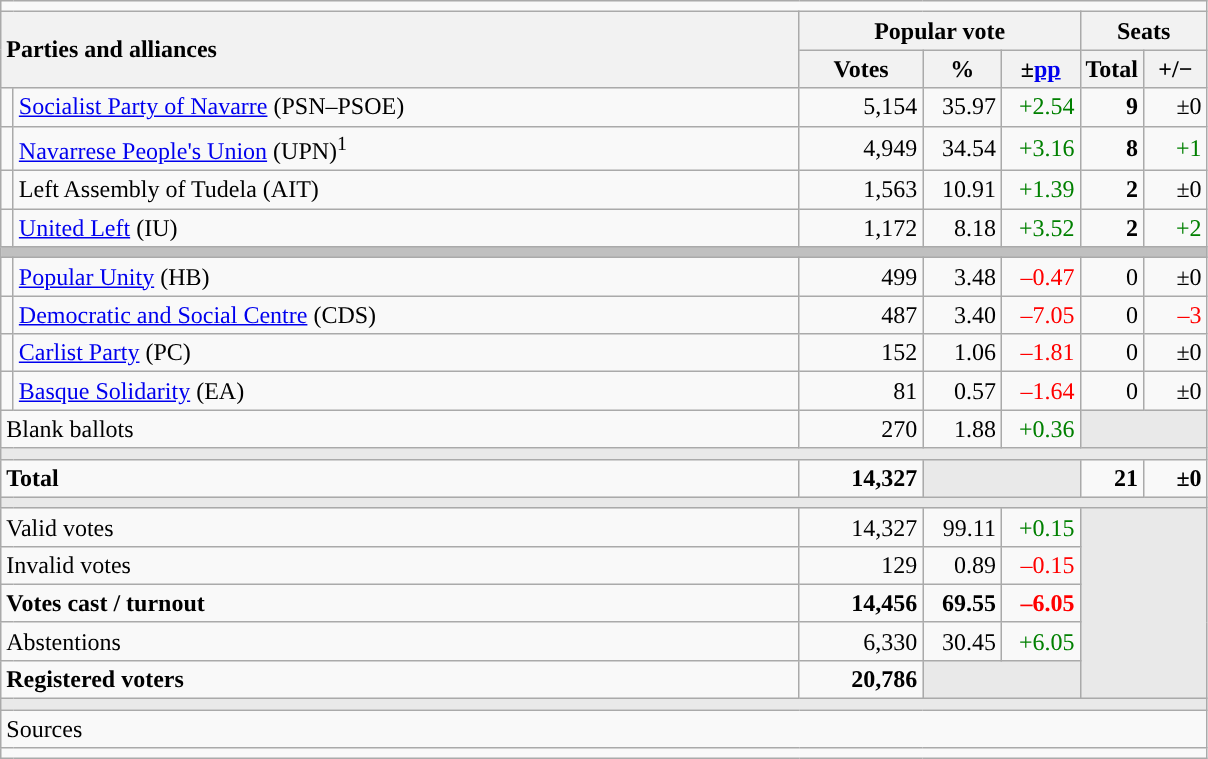<table class="wikitable" style="text-align:right;">
<tr>
<td colspan="7"></td>
</tr>
<tr>
<th style="text-align:left;" rowspan="2" colspan="2" width="525">Parties and alliances</th>
<th colspan="3">Popular vote</th>
<th colspan="2">Seats</th>
</tr>
<tr>
<th width="75">Votes</th>
<th width="45">%</th>
<th width="45">±<a href='#'>pp</a></th>
<th width="35">Total</th>
<th width="35">+/−</th>
</tr>
<tr>
<td width="1" style="color:inherit;background:"></td>
<td align="left"><a href='#'>Socialist Party of Navarre</a> (PSN–PSOE)</td>
<td>5,154</td>
<td>35.97</td>
<td style="color:green;">+2.54</td>
<td><strong>9</strong></td>
<td>±0</td>
</tr>
<tr>
<td style="color:inherit;background:"></td>
<td align="left"><a href='#'>Navarrese People's Union</a> (UPN)<sup>1</sup></td>
<td>4,949</td>
<td>34.54</td>
<td style="color:green;">+3.16</td>
<td><strong>8</strong></td>
<td style="color:green;">+1</td>
</tr>
<tr>
<td style="color:inherit;background:"></td>
<td align="left">Left Assembly of Tudela (AIT)</td>
<td>1,563</td>
<td>10.91</td>
<td style="color:green;">+1.39</td>
<td><strong>2</strong></td>
<td>±0</td>
</tr>
<tr>
<td style="color:inherit;background:"></td>
<td align="left"><a href='#'>United Left</a> (IU)</td>
<td>1,172</td>
<td>8.18</td>
<td style="color:green;">+3.52</td>
<td><strong>2</strong></td>
<td style="color:green;">+2</td>
</tr>
<tr>
<td colspan="7" bgcolor="#C0C0C0"></td>
</tr>
<tr>
<td style="color:inherit;background:"></td>
<td align="left"><a href='#'>Popular Unity</a> (HB)</td>
<td>499</td>
<td>3.48</td>
<td style="color:red;">–0.47</td>
<td>0</td>
<td>±0</td>
</tr>
<tr>
<td style="color:inherit;background:"></td>
<td align="left"><a href='#'>Democratic and Social Centre</a> (CDS)</td>
<td>487</td>
<td>3.40</td>
<td style="color:red;">–7.05</td>
<td>0</td>
<td style="color:red;">–3</td>
</tr>
<tr>
<td style="color:inherit;background:"></td>
<td align="left"><a href='#'>Carlist Party</a> (PC)</td>
<td>152</td>
<td>1.06</td>
<td style="color:red;">–1.81</td>
<td>0</td>
<td>±0</td>
</tr>
<tr>
<td style="color:inherit;background:"></td>
<td align="left"><a href='#'>Basque Solidarity</a> (EA)</td>
<td>81</td>
<td>0.57</td>
<td style="color:red;">–1.64</td>
<td>0</td>
<td>±0</td>
</tr>
<tr>
<td align="left" colspan="2">Blank ballots</td>
<td>270</td>
<td>1.88</td>
<td style="color:green;">+0.36</td>
<td bgcolor="#E9E9E9" colspan="2"></td>
</tr>
<tr>
<td colspan="7" bgcolor="#E9E9E9"></td>
</tr>
<tr style="font-weight:bold;">
<td align="left" colspan="2">Total</td>
<td>14,327</td>
<td bgcolor="#E9E9E9" colspan="2"></td>
<td>21</td>
<td>±0</td>
</tr>
<tr>
<td colspan="7" bgcolor="#E9E9E9"></td>
</tr>
<tr>
<td align="left" colspan="2">Valid votes</td>
<td>14,327</td>
<td>99.11</td>
<td style="color:green;">+0.15</td>
<td bgcolor="#E9E9E9" colspan="2" rowspan="5"></td>
</tr>
<tr>
<td align="left" colspan="2">Invalid votes</td>
<td>129</td>
<td>0.89</td>
<td style="color:red;">–0.15</td>
</tr>
<tr style="font-weight:bold;">
<td align="left" colspan="2">Votes cast / turnout</td>
<td>14,456</td>
<td>69.55</td>
<td style="color:red;">–6.05</td>
</tr>
<tr>
<td align="left" colspan="2">Abstentions</td>
<td>6,330</td>
<td>30.45</td>
<td style="color:green;">+6.05</td>
</tr>
<tr style="font-weight:bold;">
<td align="left" colspan="2">Registered voters</td>
<td>20,786</td>
<td bgcolor="#E9E9E9" colspan="2"></td>
</tr>
<tr>
<td colspan="7" bgcolor="#E9E9E9"></td>
</tr>
<tr>
<td align="left" colspan="7">Sources</td>
</tr>
<tr>
<td colspan="7" style="text-align:left; max-width:790px;"></td>
</tr>
</table>
